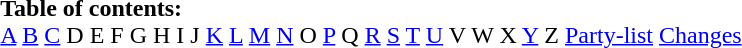<table border="0" id="toc"  style="margin:0 auto; margin:auto;">
<tr>
<td><strong>Table of contents:</strong><br><a href='#'>A</a> <a href='#'>B</a> <a href='#'>C</a> D E F G H I J <a href='#'>K</a> <a href='#'>L</a> <a href='#'>M</a> <a href='#'>N</a> O <a href='#'>P</a> Q <a href='#'>R</a> <a href='#'>S</a> <a href='#'>T</a> <a href='#'>U</a> V W X <a href='#'>Y</a> Z <a href='#'>Party-list</a> <a href='#'>Changes</a></td>
</tr>
</table>
